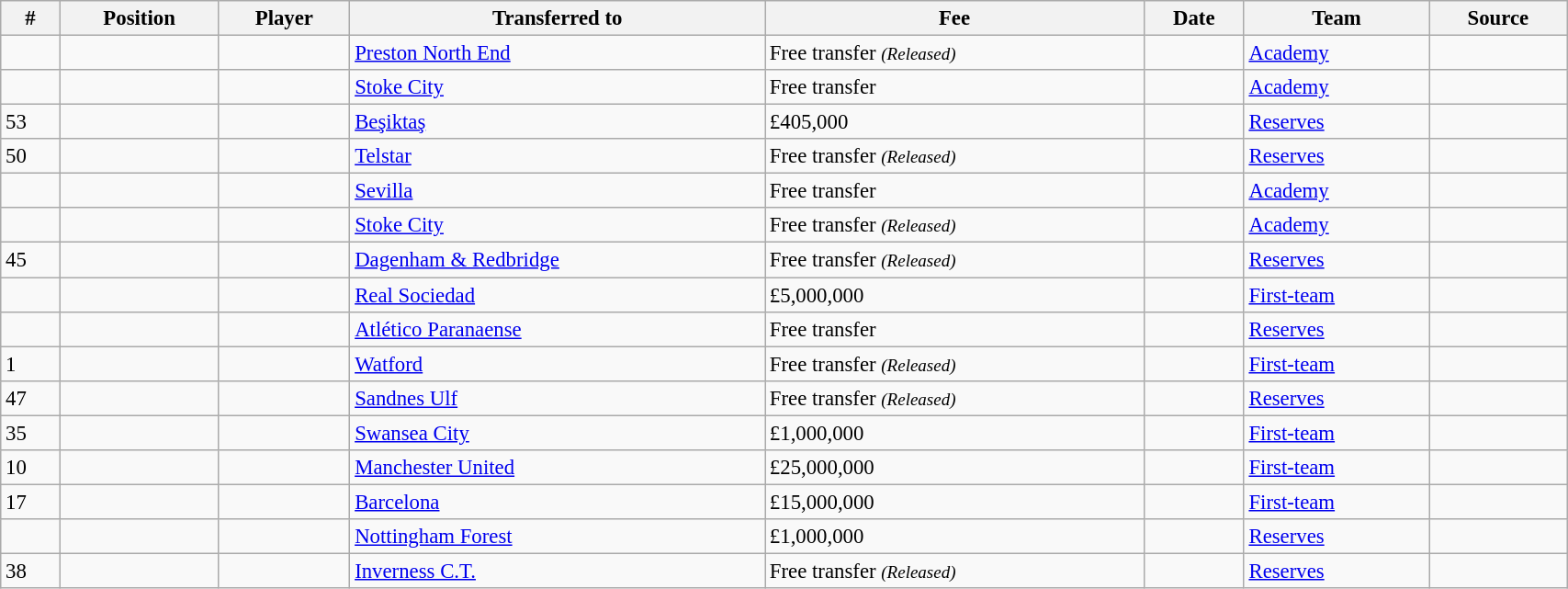<table class="wikitable sortable" style="width:90%; text-align:center; font-size:95%; text-align:left;">
<tr>
<th>#</th>
<th>Position</th>
<th>Player</th>
<th>Transferred to</th>
<th>Fee</th>
<th>Date</th>
<th>Team</th>
<th>Source</th>
</tr>
<tr>
<td></td>
<td></td>
<td></td>
<td> <a href='#'>Preston North End</a></td>
<td>Free transfer <small><em>(Released)</em></small></td>
<td></td>
<td><a href='#'>Academy</a></td>
<td></td>
</tr>
<tr>
<td></td>
<td></td>
<td></td>
<td> <a href='#'>Stoke City</a></td>
<td>Free transfer</td>
<td></td>
<td><a href='#'>Academy</a></td>
<td></td>
</tr>
<tr>
<td>53</td>
<td></td>
<td></td>
<td> <a href='#'>Beşiktaş</a></td>
<td>£405,000</td>
<td></td>
<td><a href='#'>Reserves</a></td>
<td></td>
</tr>
<tr>
<td>50</td>
<td></td>
<td></td>
<td> <a href='#'>Telstar</a></td>
<td>Free transfer <small><em>(Released)</em></small></td>
<td></td>
<td><a href='#'>Reserves</a></td>
<td></td>
</tr>
<tr>
<td></td>
<td></td>
<td></td>
<td> <a href='#'>Sevilla</a></td>
<td>Free transfer</td>
<td></td>
<td><a href='#'>Academy</a></td>
<td></td>
</tr>
<tr>
<td></td>
<td></td>
<td></td>
<td> <a href='#'>Stoke City</a></td>
<td>Free transfer <small><em>(Released)</em></small></td>
<td></td>
<td><a href='#'>Academy</a></td>
<td></td>
</tr>
<tr>
<td>45</td>
<td></td>
<td></td>
<td> <a href='#'>Dagenham & Redbridge</a></td>
<td>Free transfer <small><em>(Released)</em></small></td>
<td></td>
<td><a href='#'>Reserves</a></td>
<td></td>
</tr>
<tr>
<td></td>
<td></td>
<td></td>
<td> <a href='#'>Real Sociedad</a></td>
<td>£5,000,000</td>
<td></td>
<td><a href='#'>First-team</a></td>
<td></td>
</tr>
<tr>
<td></td>
<td></td>
<td></td>
<td> <a href='#'>Atlético Paranaense</a></td>
<td>Free transfer</td>
<td></td>
<td><a href='#'>Reserves</a></td>
<td></td>
</tr>
<tr>
<td>1</td>
<td></td>
<td></td>
<td> <a href='#'>Watford</a></td>
<td>Free transfer <small><em>(Released)</em></small></td>
<td></td>
<td><a href='#'>First-team</a></td>
<td></td>
</tr>
<tr>
<td>47</td>
<td></td>
<td></td>
<td> <a href='#'>Sandnes Ulf</a></td>
<td>Free transfer <small><em>(Released)</em></small></td>
<td></td>
<td><a href='#'>Reserves</a></td>
<td></td>
</tr>
<tr>
<td>35</td>
<td></td>
<td></td>
<td> <a href='#'>Swansea City</a></td>
<td>£1,000,000</td>
<td></td>
<td><a href='#'>First-team</a></td>
<td></td>
</tr>
<tr>
<td>10</td>
<td></td>
<td></td>
<td> <a href='#'>Manchester United</a></td>
<td>£25,000,000</td>
<td></td>
<td><a href='#'>First-team</a></td>
<td></td>
</tr>
<tr>
<td>17</td>
<td></td>
<td></td>
<td> <a href='#'>Barcelona</a></td>
<td>£15,000,000</td>
<td></td>
<td><a href='#'>First-team</a></td>
<td></td>
</tr>
<tr>
<td></td>
<td></td>
<td></td>
<td> <a href='#'>Nottingham Forest</a></td>
<td>£1,000,000</td>
<td></td>
<td><a href='#'>Reserves</a></td>
<td></td>
</tr>
<tr>
<td>38</td>
<td></td>
<td></td>
<td> <a href='#'>Inverness C.T.</a></td>
<td>Free transfer <small><em>(Released)</em></small></td>
<td></td>
<td><a href='#'>Reserves</a></td>
<td></td>
</tr>
</table>
